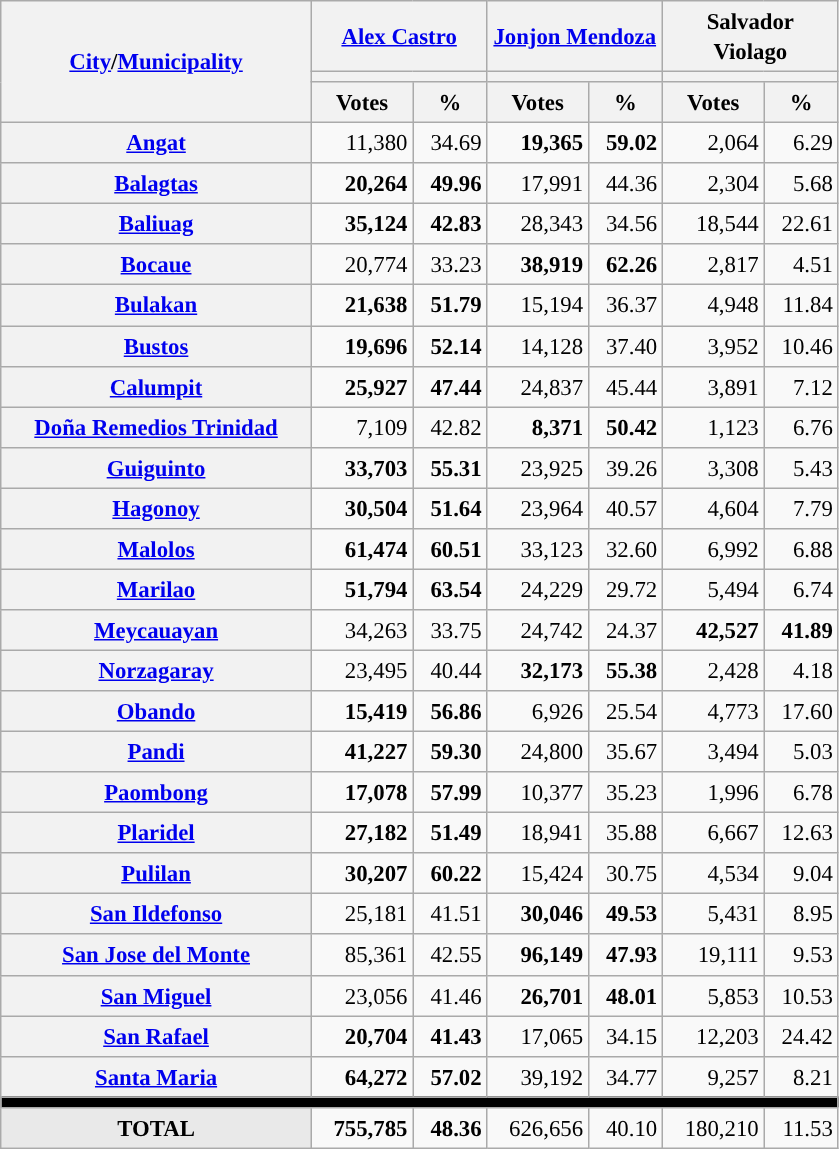<table class="wikitable collapsible collapsed" style="text-align:right; font-size:95%; line-height:20px;">
<tr>
<th rowspan="3" width="200"><a href='#'>City</a>/<a href='#'>Municipality</a></th>
<th colspan="2" width="110"><a href='#'>Alex Castro</a></th>
<th colspan="2" width="110"><a href='#'>Jonjon Mendoza</a></th>
<th colspan="2" width="110">Salvador Violago</th>
</tr>
<tr>
<th colspan="2" style="background:"></th>
<th colspan="2" style="background:"></th>
<th colspan="2" style="background:"></th>
</tr>
<tr>
<th>Votes</th>
<th>%</th>
<th>Votes</th>
<th>%</th>
<th>Votes</th>
<th>%</th>
</tr>
<tr>
<th scope="row"><a href='#'>Angat</a></th>
<td>11,380</td>
<td>34.69</td>
<td style="background:"><strong>19,365</strong></td>
<td style="background:"><strong>59.02</strong></td>
<td>2,064</td>
<td>6.29</td>
</tr>
<tr>
<th scope="row"><a href='#'>Balagtas</a></th>
<td style="background:"><strong>20,264</strong></td>
<td style="background:"><strong>49.96</strong></td>
<td>17,991</td>
<td>44.36</td>
<td>2,304</td>
<td>5.68</td>
</tr>
<tr>
<th scope="row"><a href='#'>Baliuag</a></th>
<td style="background:"><strong>35,124</strong></td>
<td style="background:"><strong>42.83</strong></td>
<td>28,343</td>
<td>34.56</td>
<td>18,544</td>
<td>22.61</td>
</tr>
<tr>
<th scope="row"><a href='#'>Bocaue</a></th>
<td>20,774</td>
<td>33.23</td>
<td style="background:"><strong>38,919</strong></td>
<td style="background:"><strong>62.26</strong></td>
<td>2,817</td>
<td>4.51</td>
</tr>
<tr>
<th scope="row"><a href='#'>Bulakan</a></th>
<td style="background:"><strong>21,638</strong></td>
<td style="background:"><strong>51.79</strong></td>
<td>15,194</td>
<td>36.37</td>
<td>4,948</td>
<td>11.84</td>
</tr>
<tr>
<th scope="row"><a href='#'>Bustos</a></th>
<td style="background:"><strong>19,696</strong></td>
<td style="background:"><strong>52.14</strong></td>
<td>14,128</td>
<td>37.40</td>
<td>3,952</td>
<td>10.46</td>
</tr>
<tr>
<th scope="row"><a href='#'>Calumpit</a></th>
<td style="background:"><strong>25,927</strong></td>
<td style="background:"><strong>47.44</strong></td>
<td>24,837</td>
<td>45.44</td>
<td>3,891</td>
<td>7.12</td>
</tr>
<tr>
<th scope="row"><a href='#'>Doña Remedios Trinidad</a></th>
<td>7,109</td>
<td>42.82</td>
<td style="background:"><strong>8,371</strong></td>
<td style="background:"><strong>50.42</strong></td>
<td>1,123</td>
<td>6.76</td>
</tr>
<tr>
<th scope="row"><a href='#'>Guiguinto</a></th>
<td style="background:"><strong>33,703</strong></td>
<td style="background:"><strong>55.31</strong></td>
<td>23,925</td>
<td>39.26</td>
<td>3,308</td>
<td>5.43</td>
</tr>
<tr>
<th scope="row"><a href='#'>Hagonoy</a></th>
<td style="background:"><strong>30,504</strong></td>
<td style="background:"><strong>51.64</strong></td>
<td>23,964</td>
<td>40.57</td>
<td>4,604</td>
<td>7.79</td>
</tr>
<tr>
<th scope="row"><a href='#'>Malolos</a></th>
<td style="background:"><strong>61,474</strong></td>
<td style="background:"><strong>60.51</strong></td>
<td>33,123</td>
<td>32.60</td>
<td>6,992</td>
<td>6.88</td>
</tr>
<tr>
<th scope="row"><a href='#'>Marilao</a></th>
<td style="background:"><strong>51,794</strong></td>
<td style="background:"><strong>63.54</strong></td>
<td>24,229</td>
<td>29.72</td>
<td>5,494</td>
<td>6.74</td>
</tr>
<tr>
<th scope="row"><a href='#'>Meycauayan</a></th>
<td>34,263</td>
<td>33.75</td>
<td>24,742</td>
<td>24.37</td>
<td style="background:"><strong>42,527</strong></td>
<td style="background:"><strong>41.89</strong></td>
</tr>
<tr>
<th scope="row"><a href='#'>Norzagaray</a></th>
<td>23,495</td>
<td>40.44</td>
<td style="background:"><strong>32,173</strong></td>
<td style="background:"><strong>55.38</strong></td>
<td>2,428</td>
<td>4.18</td>
</tr>
<tr>
<th scope="row"><a href='#'>Obando</a></th>
<td style="background:"><strong>15,419</strong></td>
<td style="background:"><strong>56.86</strong></td>
<td>6,926</td>
<td>25.54</td>
<td>4,773</td>
<td>17.60</td>
</tr>
<tr>
<th scope="row"><a href='#'>Pandi</a></th>
<td style="background:"><strong>41,227</strong></td>
<td style="background:"><strong>59.30</strong></td>
<td>24,800</td>
<td>35.67</td>
<td>3,494</td>
<td>5.03</td>
</tr>
<tr>
<th scope="row"><a href='#'>Paombong</a></th>
<td style="background:"><strong>17,078</strong></td>
<td style="background:"><strong>57.99</strong></td>
<td>10,377</td>
<td>35.23</td>
<td>1,996</td>
<td>6.78</td>
</tr>
<tr>
<th scope="row"><a href='#'>Plaridel</a></th>
<td style="background:"><strong>27,182</strong></td>
<td style="background:"><strong>51.49</strong></td>
<td>18,941</td>
<td>35.88</td>
<td>6,667</td>
<td>12.63</td>
</tr>
<tr>
<th scope="row"><a href='#'>Pulilan</a></th>
<td style="background:"><strong>30,207</strong></td>
<td style="background:"><strong>60.22</strong></td>
<td>15,424</td>
<td>30.75</td>
<td>4,534</td>
<td>9.04</td>
</tr>
<tr>
<th scope="row"><a href='#'>San Ildefonso</a></th>
<td>25,181</td>
<td>41.51</td>
<td style="background:"><strong>30,046</strong></td>
<td style="background:"><strong>49.53</strong></td>
<td>5,431</td>
<td>8.95</td>
</tr>
<tr>
<th scope="row"><a href='#'>San Jose del Monte</a></th>
<td>85,361</td>
<td>42.55</td>
<td style="background:"><strong>96,149</strong></td>
<td style="background:"><strong>47.93</strong></td>
<td>19,111</td>
<td>9.53</td>
</tr>
<tr>
<th scope="row"><a href='#'>San Miguel</a></th>
<td>23,056</td>
<td>41.46</td>
<td style="background:"><strong>26,701</strong></td>
<td style="background:"><strong>48.01</strong></td>
<td>5,853</td>
<td>10.53</td>
</tr>
<tr>
<th scope="row"><a href='#'>San Rafael</a></th>
<td style="background:"><strong>20,704</strong></td>
<td style="background:"><strong>41.43</strong></td>
<td>17,065</td>
<td>34.15</td>
<td>12,203</td>
<td>24.42</td>
</tr>
<tr>
<th scope="row"><a href='#'>Santa Maria</a></th>
<td style="background:"><strong>64,272</strong></td>
<td style="background:"><strong>57.02</strong></td>
<td>39,192</td>
<td>34.77</td>
<td>9,257</td>
<td>8.21</td>
</tr>
<tr>
<td colspan=7 bgcolor=black></td>
</tr>
<tr>
<td style="background:#E9E9E9;" align="center"><strong>TOTAL</strong></td>
<td style="background:"><strong>755,785</strong></td>
<td style="background:"><strong>48.36</strong></td>
<td>626,656</td>
<td>40.10</td>
<td>180,210</td>
<td>11.53</td>
</tr>
</table>
